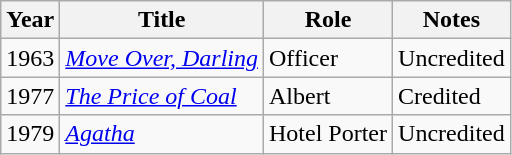<table class="wikitable">
<tr>
<th>Year</th>
<th>Title</th>
<th>Role</th>
<th>Notes</th>
</tr>
<tr>
<td>1963</td>
<td><em><a href='#'>Move Over, Darling</a></em></td>
<td>Officer</td>
<td>Uncredited</td>
</tr>
<tr>
<td>1977</td>
<td><em><a href='#'>The Price of Coal</a></em></td>
<td>Albert</td>
<td>Credited</td>
</tr>
<tr>
<td>1979</td>
<td><em><a href='#'>Agatha</a></em></td>
<td>Hotel Porter</td>
<td>Uncredited</td>
</tr>
</table>
